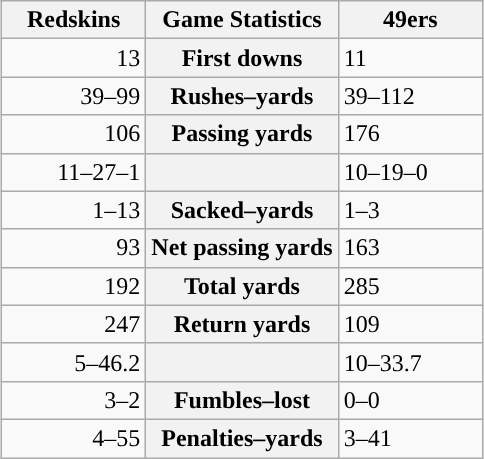<table class="wikitable" style="margin: 1em auto 1em auto">
<tr>
<th style="width:30%;">Redskins</th>
<th style="width:40%;">Game Statistics</th>
<th style="width:30%;">49ers</th>
</tr>
<tr>
<td style="text-align:right;">13</td>
<th>First downs</th>
<td>11</td>
</tr>
<tr>
<td style="text-align:right;">39–99</td>
<th>Rushes–yards</th>
<td>39–112</td>
</tr>
<tr>
<td style="text-align:right;">106</td>
<th>Passing yards</th>
<td>176</td>
</tr>
<tr>
<td style="text-align:right;">11–27–1</td>
<th></th>
<td>10–19–0</td>
</tr>
<tr>
<td style="text-align:right;">1–13</td>
<th>Sacked–yards</th>
<td>1–3</td>
</tr>
<tr>
<td style="text-align:right;">93</td>
<th>Net passing yards</th>
<td>163</td>
</tr>
<tr>
<td style="text-align:right;">192</td>
<th>Total yards</th>
<td>285</td>
</tr>
<tr>
<td style="text-align:right;">247</td>
<th>Return yards</th>
<td>109</td>
</tr>
<tr>
<td style="text-align:right;">5–46.2</td>
<th></th>
<td>10–33.7</td>
</tr>
<tr>
<td style="text-align:right;">3–2</td>
<th>Fumbles–lost</th>
<td>0–0</td>
</tr>
<tr>
<td style="text-align:right;">4–55</td>
<th>Penalties–yards</th>
<td>3–41</td>
</tr>
</table>
